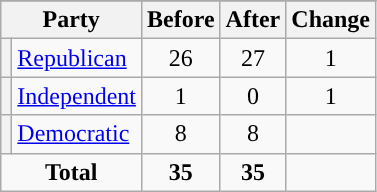<table class="wikitable" style="text-align:center;">
<tr>
</tr>
<tr>
<th colspan=2>Party</th>
<th>Before</th>
<th>After</th>
<th>Change</th>
</tr>
<tr>
<th style="background-color:"></th>
<td style="text-align:left;"><a href='#'>Republican</a></td>
<td>26</td>
<td>27</td>
<td> 1</td>
</tr>
<tr>
<th style="background-color:"></th>
<td><a href='#'>Independent</a></td>
<td>1</td>
<td>0</td>
<td> 1</td>
</tr>
<tr>
<th style="background-color:"></th>
<td style="text-align:left;"><a href='#'>Democratic</a></td>
<td>8</td>
<td>8</td>
<td></td>
</tr>
<tr>
<td colspan=2><strong>Total</strong></td>
<td><strong>35</strong></td>
<td><strong>35</strong></td>
<td></td>
</tr>
</table>
